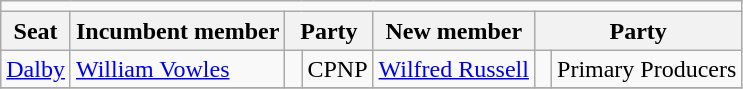<table class="wikitable">
<tr>
<td colspan=7></td>
</tr>
<tr>
<th>Seat</th>
<th>Incumbent member</th>
<th colspan=2>Party</th>
<th>New member</th>
<th colspan=2>Party</th>
</tr>
<tr>
<td><a href='#'>Dalby</a></td>
<td><a href='#'>William Vowles</a></td>
<td> </td>
<td>CPNP</td>
<td><a href='#'>Wilfred Russell</a></td>
<td> </td>
<td>Primary Producers</td>
</tr>
<tr>
</tr>
</table>
